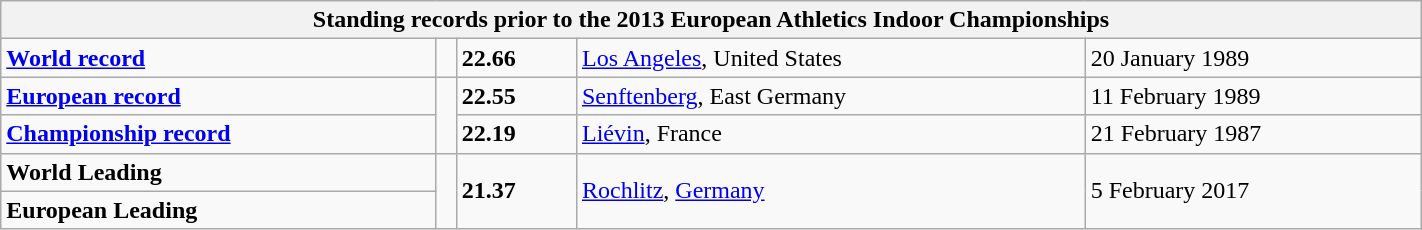<table class="wikitable" width=75%>
<tr>
<th colspan="5">Standing records prior to the 2013 European Athletics Indoor Championships</th>
</tr>
<tr>
<td><strong><a href='#'>World record</a></strong></td>
<td></td>
<td><strong>22.66</strong></td>
<td><a href='#'>Los Angeles</a>, United States</td>
<td>20 January 1989</td>
</tr>
<tr>
<td><strong><a href='#'>European record</a></strong></td>
<td rowspan=2></td>
<td><strong>22.55</strong></td>
<td><a href='#'>Senftenberg</a>, East Germany</td>
<td>11 February 1989</td>
</tr>
<tr>
<td><strong><a href='#'>Championship record</a></strong></td>
<td><strong>22.19</strong></td>
<td><a href='#'>Liévin</a>, France</td>
<td>21 February 1987</td>
</tr>
<tr>
<td><strong>World Leading</strong></td>
<td rowspan=2></td>
<td rowspan=2><strong>21.37</strong></td>
<td rowspan=2><a href='#'>Rochlitz</a>, <a href='#'>Germany</a></td>
<td rowspan=2>5 February 2017</td>
</tr>
<tr>
<td><strong>European Leading</strong></td>
</tr>
</table>
